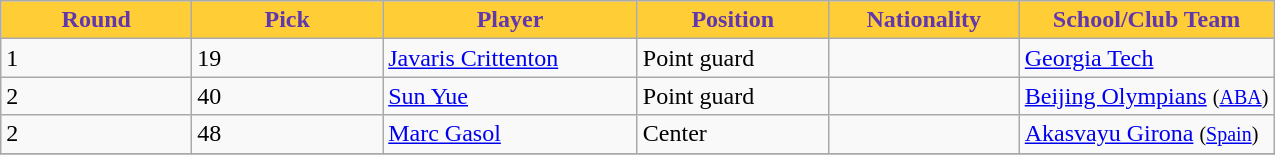<table class="wikitable sortable sortable">
<tr>
<th style="background:#ffcd35; color:#6137ad" width="15%">Round</th>
<th style="background:#ffcd35; color:#6137ad" width="15%">Pick</th>
<th style="background:#ffcd35; color:#6137ad" width="20%">Player</th>
<th style="background:#ffcd35; color:#6137ad" width="15%">Position</th>
<th style="background:#ffcd35; color:#6137ad" width="15%">Nationality</th>
<th style="background:#ffcd35; color:#6137ad" width="20%">School/Club Team</th>
</tr>
<tr>
<td>1</td>
<td>19</td>
<td><a href='#'>Javaris Crittenton</a></td>
<td>Point guard</td>
<td></td>
<td><a href='#'>Georgia Tech</a></td>
</tr>
<tr>
<td>2</td>
<td>40</td>
<td><a href='#'>Sun Yue</a></td>
<td>Point guard</td>
<td></td>
<td><a href='#'>Beijing Olympians</a> <small>(<a href='#'>ABA</a>)</small></td>
</tr>
<tr>
<td>2</td>
<td>48</td>
<td><a href='#'>Marc Gasol</a></td>
<td>Center</td>
<td></td>
<td><a href='#'>Akasvayu Girona</a> <small>(<a href='#'>Spain</a>)</small></td>
</tr>
<tr>
</tr>
</table>
